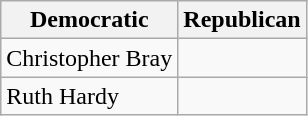<table class="wikitable">
<tr>
<th>Democratic</th>
<th>Republican</th>
</tr>
<tr>
<td>Christopher Bray</td>
</tr>
<tr>
<td>Ruth Hardy</td>
<td></td>
</tr>
</table>
